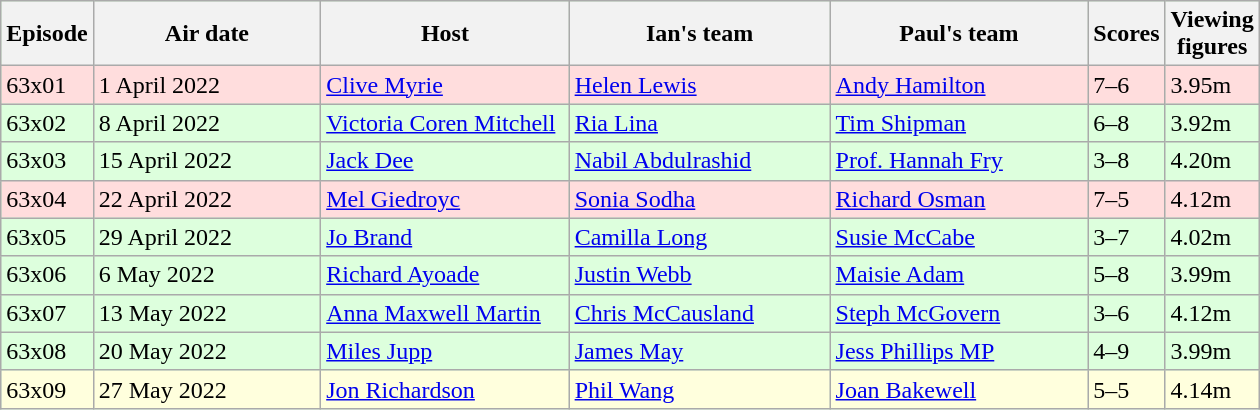<table class="wikitable"  style="width:840px; background:#dfd;">
<tr>
<th style="width:5%;">Episode</th>
<th style="width:21%;">Air date</th>
<th style="width:22%;">Host</th>
<th style="width:23%;">Ian's team</th>
<th style="width:23%;">Paul's team</th>
<th style="width:5%;">Scores</th>
<th style="width:120%;">Viewing figures</th>
</tr>
<tr style="background:#fdd;">
<td>63x01</td>
<td>1 April 2022</td>
<td><a href='#'>Clive Myrie</a></td>
<td><a href='#'>Helen Lewis</a></td>
<td><a href='#'>Andy Hamilton</a></td>
<td>7–6</td>
<td>3.95m</td>
</tr>
<tr>
<td>63x02</td>
<td>8 April 2022</td>
<td><a href='#'>Victoria Coren Mitchell</a></td>
<td><a href='#'>Ria Lina</a></td>
<td><a href='#'>Tim Shipman</a></td>
<td>6–8</td>
<td>3.92m</td>
</tr>
<tr>
<td>63x03</td>
<td>15 April 2022</td>
<td><a href='#'>Jack Dee</a></td>
<td><a href='#'>Nabil Abdulrashid</a></td>
<td><a href='#'>Prof. Hannah Fry</a></td>
<td>3–8</td>
<td>4.20m</td>
</tr>
<tr style="background:#fdd;">
<td>63x04</td>
<td>22 April 2022</td>
<td><a href='#'>Mel Giedroyc</a></td>
<td><a href='#'>Sonia Sodha</a></td>
<td><a href='#'>Richard Osman</a></td>
<td>7–5</td>
<td>4.12m</td>
</tr>
<tr>
<td>63x05</td>
<td>29 April 2022</td>
<td><a href='#'>Jo Brand</a></td>
<td><a href='#'>Camilla Long</a></td>
<td><a href='#'>Susie McCabe</a></td>
<td>3–7</td>
<td>4.02m</td>
</tr>
<tr>
<td>63x06</td>
<td>6 May 2022</td>
<td><a href='#'>Richard Ayoade</a></td>
<td><a href='#'>Justin Webb</a></td>
<td><a href='#'>Maisie Adam</a></td>
<td>5–8</td>
<td>3.99m</td>
</tr>
<tr>
<td>63x07</td>
<td>13 May 2022</td>
<td><a href='#'>Anna Maxwell Martin</a></td>
<td><a href='#'>Chris McCausland</a></td>
<td><a href='#'>Steph McGovern</a></td>
<td>3–6</td>
<td>4.12m</td>
</tr>
<tr>
<td>63x08</td>
<td>20 May 2022</td>
<td><a href='#'>Miles Jupp</a></td>
<td><a href='#'>James May</a></td>
<td><a href='#'>Jess Phillips MP</a></td>
<td>4–9</td>
<td>3.99m</td>
</tr>
<tr style="background:#ffd;">
<td>63x09</td>
<td>27 May 2022</td>
<td><a href='#'>Jon Richardson</a></td>
<td><a href='#'>Phil Wang</a></td>
<td><a href='#'>Joan Bakewell</a></td>
<td>5–5</td>
<td>4.14m</td>
</tr>
</table>
